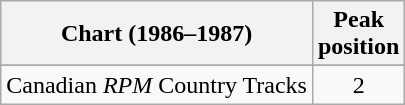<table class="wikitable sortable">
<tr>
<th align="left">Chart (1986–1987)</th>
<th align="center">Peak<br>position</th>
</tr>
<tr>
</tr>
<tr>
<td align="left">Canadian <em>RPM</em> Country Tracks</td>
<td align="center">2</td>
</tr>
</table>
